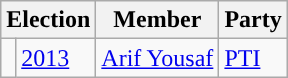<table class="wikitable">
<tr>
<th colspan="2">Election</th>
<th>Member</th>
<th>Party</th>
</tr>
<tr>
<td style="background-color: "></td>
<td><a href='#'>2013</a></td>
<td><a href='#'>Arif Yousaf</a></td>
<td><a href='#'>PTI</a></td>
</tr>
</table>
